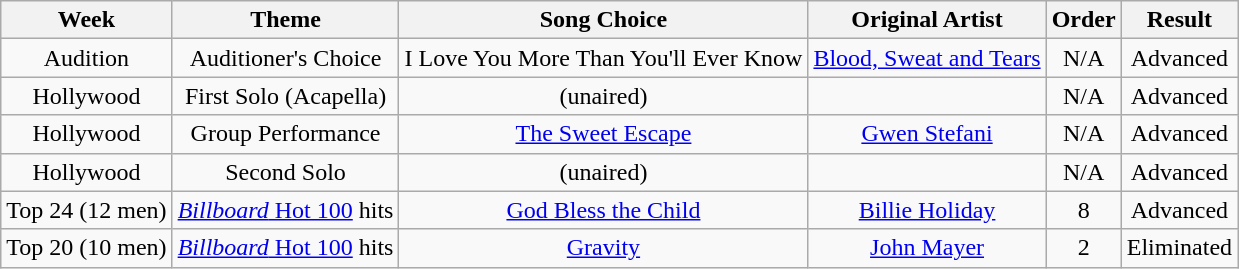<table class="wikitable" style="text-align: center;">
<tr>
<th><strong>Week</strong></th>
<th><strong>Theme</strong></th>
<th><strong>Song Choice</strong></th>
<th><strong>Original Artist</strong></th>
<th><strong>Order</strong></th>
<th><strong>Result</strong></th>
</tr>
<tr>
<td>Audition</td>
<td>Auditioner's Choice</td>
<td>I Love You More Than You'll Ever Know</td>
<td><a href='#'>Blood, Sweat and Tears</a></td>
<td>N/A</td>
<td>Advanced</td>
</tr>
<tr>
<td>Hollywood</td>
<td>First Solo (Acapella)</td>
<td>(unaired)</td>
<td></td>
<td>N/A</td>
<td>Advanced</td>
</tr>
<tr>
<td>Hollywood</td>
<td>Group Performance</td>
<td><a href='#'>The Sweet Escape</a></td>
<td><a href='#'>Gwen Stefani</a></td>
<td>N/A</td>
<td>Advanced</td>
</tr>
<tr>
<td>Hollywood</td>
<td>Second Solo</td>
<td>(unaired)</td>
<td></td>
<td>N/A</td>
<td>Advanced</td>
</tr>
<tr>
<td>Top 24 (12 men)</td>
<td><a href='#'><em>Billboard</em> Hot 100</a> hits</td>
<td><a href='#'>God Bless the Child</a></td>
<td><a href='#'>Billie Holiday</a></td>
<td>8</td>
<td>Advanced</td>
</tr>
<tr>
<td>Top 20 (10 men)</td>
<td><a href='#'><em>Billboard</em> Hot 100</a> hits</td>
<td><a href='#'>Gravity</a></td>
<td><a href='#'>John Mayer</a></td>
<td>2</td>
<td>Eliminated</td>
</tr>
</table>
